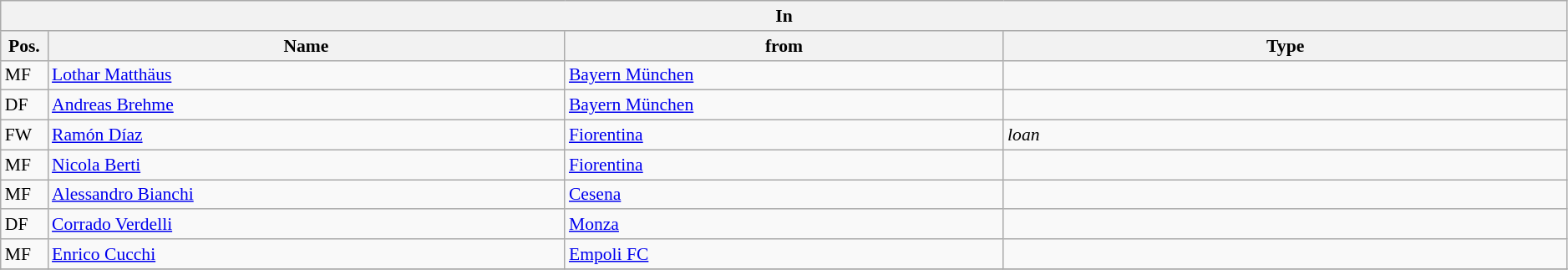<table class="wikitable" style="font-size:90%;width:99%;">
<tr>
<th colspan="4">In</th>
</tr>
<tr>
<th width=3%>Pos.</th>
<th width=33%>Name</th>
<th width=28%>from</th>
<th width=36%>Type</th>
</tr>
<tr>
<td>MF</td>
<td><a href='#'>Lothar Matthäus</a></td>
<td><a href='#'>Bayern München</a></td>
<td></td>
</tr>
<tr>
<td>DF</td>
<td><a href='#'>Andreas Brehme</a></td>
<td><a href='#'>Bayern München</a></td>
<td></td>
</tr>
<tr>
<td>FW</td>
<td><a href='#'>Ramón Díaz</a></td>
<td><a href='#'>Fiorentina</a></td>
<td><em>loan</em></td>
</tr>
<tr>
<td>MF</td>
<td><a href='#'>Nicola Berti</a></td>
<td><a href='#'>Fiorentina</a></td>
<td></td>
</tr>
<tr>
<td>MF</td>
<td><a href='#'>Alessandro Bianchi</a></td>
<td><a href='#'>Cesena</a></td>
<td></td>
</tr>
<tr>
<td>DF</td>
<td><a href='#'>Corrado Verdelli</a></td>
<td><a href='#'>Monza</a></td>
<td></td>
</tr>
<tr>
<td>MF</td>
<td><a href='#'>Enrico Cucchi</a></td>
<td><a href='#'>Empoli FC</a></td>
<td></td>
</tr>
<tr>
</tr>
</table>
